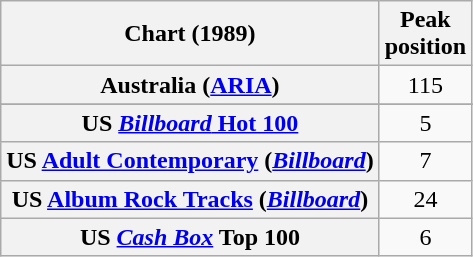<table class="wikitable sortable plainrowheaders" style="text-align:center">
<tr>
<th>Chart (1989)</th>
<th>Peak<br>position</th>
</tr>
<tr>
<th scope="row">Australia (<a href='#'>ARIA</a>)</th>
<td>115</td>
</tr>
<tr>
</tr>
<tr>
</tr>
<tr>
<th scope="row">US <a href='#'><em>Billboard</em> Hot 100</a></th>
<td>5</td>
</tr>
<tr>
<th scope="row">US <a href='#'>Adult Contemporary</a> (<em><a href='#'>Billboard</a></em>)</th>
<td>7</td>
</tr>
<tr>
<th scope="row">US <a href='#'>Album Rock Tracks</a> (<em><a href='#'>Billboard</a></em>)</th>
<td>24</td>
</tr>
<tr>
<th scope="row">US <em><a href='#'>Cash Box</a></em> Top 100</th>
<td>6</td>
</tr>
</table>
